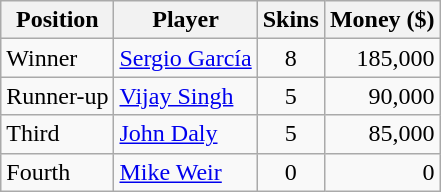<table class="wikitable">
<tr>
<th>Position</th>
<th>Player</th>
<th>Skins</th>
<th>Money ($)</th>
</tr>
<tr>
<td>Winner</td>
<td> <a href='#'>Sergio García</a></td>
<td align=center>8</td>
<td align=right>185,000</td>
</tr>
<tr>
<td>Runner-up</td>
<td> <a href='#'>Vijay Singh</a></td>
<td align=center>5</td>
<td align=right>90,000</td>
</tr>
<tr>
<td>Third</td>
<td> <a href='#'>John Daly</a></td>
<td align=center>5</td>
<td align=right>85,000</td>
</tr>
<tr>
<td>Fourth</td>
<td> <a href='#'>Mike Weir</a></td>
<td align=center>0</td>
<td align=right>0</td>
</tr>
</table>
